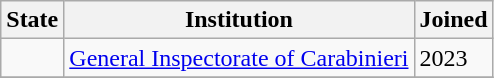<table class="wikitable">
<tr>
<th>State</th>
<th>Institution</th>
<th>Joined</th>
</tr>
<tr>
<td></td>
<td><a href='#'>General Inspectorate of Carabinieri</a></td>
<td>2023</td>
</tr>
<tr>
</tr>
</table>
